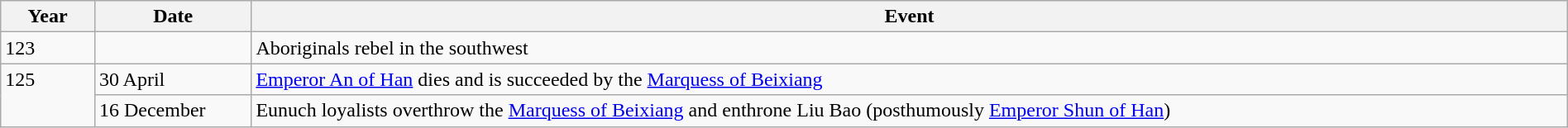<table class="wikitable" style="width:100%;">
<tr>
<th style="width:6%">Year</th>
<th style="width:10%">Date</th>
<th>Event</th>
</tr>
<tr>
<td>123</td>
<td></td>
<td>Aboriginals rebel in the southwest</td>
</tr>
<tr>
<td rowspan="2" style="vertical-align:top;">125</td>
<td>30 April</td>
<td><a href='#'>Emperor An of Han</a> dies and is succeeded by the <a href='#'>Marquess of Beixiang</a></td>
</tr>
<tr>
<td>16 December</td>
<td>Eunuch loyalists overthrow the <a href='#'>Marquess of Beixiang</a> and enthrone Liu Bao (posthumously <a href='#'>Emperor Shun of Han</a>)</td>
</tr>
</table>
